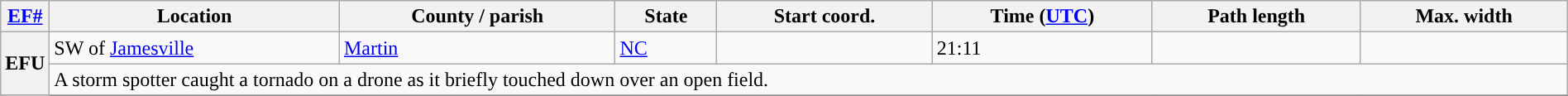<table class="wikitable sortable" style="width:100%;">
<tr>
<th scope="col" width="2%" align="center"><a href='#'>EF#</a></th>
<th scope="col" align="center" class="unsortable">Location</th>
<th scope="col" align="center" class="unsortable">County / parish</th>
<th scope="col" align="center">State</th>
<th scope="col" align="center">Start coord.</th>
<th scope="col" align="center">Time (<a href='#'>UTC</a>)</th>
<th scope="col" align="center">Path length</th>
<th scope="col" align="center">Max. width</th>
</tr>
<tr>
<th scope="row" rowspan="2" style="background-color:#">EFU</th>
<td>SW of <a href='#'>Jamesville</a></td>
<td><a href='#'>Martin</a></td>
<td><a href='#'>NC</a></td>
<td></td>
<td>21:11</td>
<td></td>
<td></td>
</tr>
<tr class="expand-child">
<td colspan="8" style=" border-bottom: 1px solid black;">A storm spotter caught a tornado on a drone as it briefly touched down over an open field.</td>
</tr>
<tr>
</tr>
</table>
